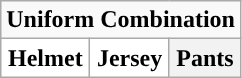<table class="wikitable">
<tr>
<td align="center" Colspan="3"><strong>Uniform Combination</strong></td>
</tr>
<tr align="center">
<th style="background:#FFFFFF;">Helmet</th>
<th style="background:#FFFFFF;">Jersey</th>
<th>Pants</th>
</tr>
</table>
